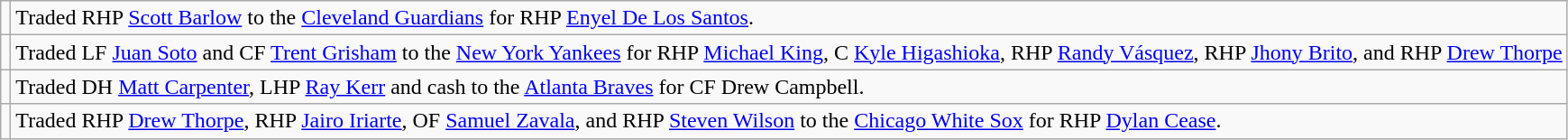<table class="wikitable">
<tr>
<td></td>
<td>Traded RHP <a href='#'>Scott Barlow</a> to the <a href='#'>Cleveland Guardians</a> for RHP <a href='#'>Enyel De Los Santos</a>.</td>
</tr>
<tr>
<td></td>
<td>Traded LF <a href='#'>Juan Soto</a> and CF <a href='#'>Trent Grisham</a> to the <a href='#'>New York Yankees</a> for RHP <a href='#'>Michael King</a>, C <a href='#'>Kyle Higashioka</a>, RHP <a href='#'>Randy Vásquez</a>, RHP <a href='#'>Jhony Brito</a>, and RHP <a href='#'>Drew Thorpe</a></td>
</tr>
<tr>
<td></td>
<td>Traded DH <a href='#'>Matt Carpenter</a>, LHP <a href='#'>Ray Kerr</a> and cash to the <a href='#'>Atlanta Braves</a> for CF Drew Campbell.</td>
</tr>
<tr>
<td></td>
<td>Traded RHP <a href='#'>Drew Thorpe</a>, RHP <a href='#'>Jairo Iriarte</a>, OF <a href='#'>Samuel Zavala</a>, and RHP <a href='#'>Steven Wilson</a> to the <a href='#'>Chicago White Sox</a> for RHP <a href='#'>Dylan Cease</a>.</td>
</tr>
</table>
